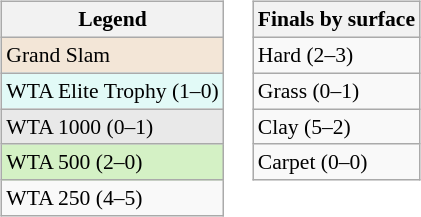<table>
<tr valign=top>
<td><br><table class=wikitable style=font-size:90%>
<tr>
<th>Legend</th>
</tr>
<tr>
<td bgcolor=#F3E6D7>Grand Slam</td>
</tr>
<tr>
<td bgcolor=E2FAF7>WTA Elite Trophy (1–0)</td>
</tr>
<tr>
<td bgcolor=#E9E9E9>WTA 1000 (0–1)</td>
</tr>
<tr>
<td bgcolor=#D4F1C5>WTA 500 (2–0)</td>
</tr>
<tr>
<td>WTA 250 (4–5)</td>
</tr>
</table>
</td>
<td><br><table class=wikitable style=font-size:90%>
<tr>
<th>Finals by surface</th>
</tr>
<tr>
<td>Hard (2–3)</td>
</tr>
<tr>
<td>Grass (0–1)</td>
</tr>
<tr>
<td>Clay (5–2)</td>
</tr>
<tr>
<td>Carpet (0–0)</td>
</tr>
</table>
</td>
</tr>
</table>
